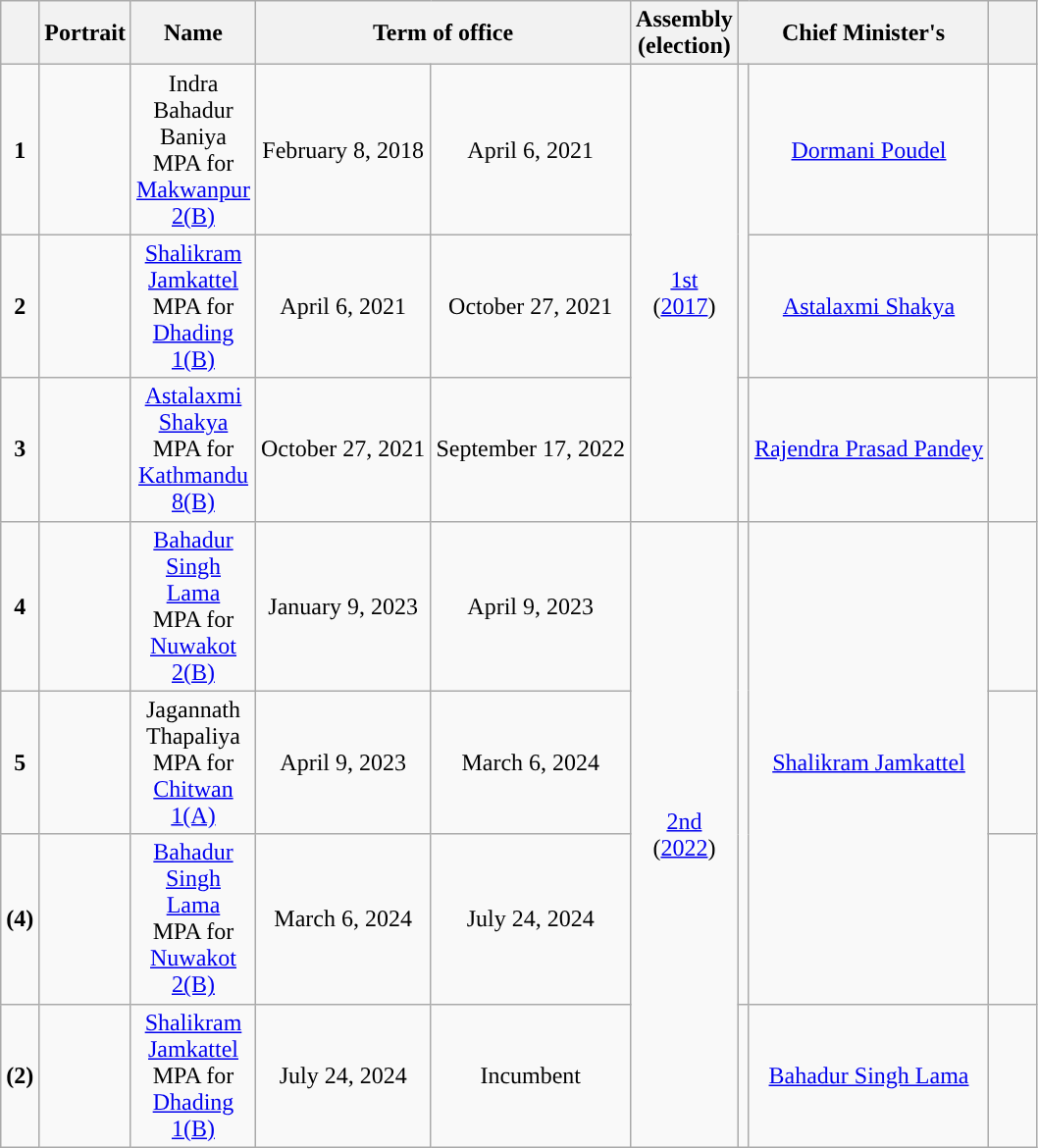<table class="wikitable" style="text-align:center;">
<tr>
<th></th>
<th width="25px">Portrait</th>
<th width="25px">Name<br></th>
<th colspan=2 width="25px">Term of office</th>
<th width="25px">Assembly (election)</th>
<th colspan=2 width="25px">Chief Minister's</th>
<th width="25px"></th>
</tr>
<tr>
<td style="background-color:"><strong>1</strong></td>
<td></td>
<td>Indra Bahadur Baniya<br>MPA for <a href='#'>Makwanpur 2(B)</a></td>
<td>February 8, 2018</td>
<td>April 6, 2021</td>
<td rowspan="4"><a href='#'>1st</a><br>(<a href='#'>2017</a>)</td>
<td rowspan="3" style="background-color:"></td>
<td rowspan="2"><a href='#'>Dormani Poudel</a></td>
<td></td>
</tr>
<tr>
<td rowspan="2" style="background-color:"><strong>2</strong></td>
<td rowspan="2"></td>
<td rowspan="2"><a href='#'>Shalikram Jamkattel</a><br>MPA for <a href='#'>Dhading 1(B)</a></td>
<td rowspan="2">April 6, 2021</td>
<td rowspan="2">October 27, 2021</td>
<td rowspan="2"></td>
</tr>
<tr>
<td><a href='#'>Astalaxmi Shakya</a></td>
</tr>
<tr>
<td style="background-color:"><strong>3</strong></td>
<td></td>
<td><a href='#'>Astalaxmi Shakya</a><br>MPA for <a href='#'>Kathmandu 8(B)</a></td>
<td>October 27, 2021</td>
<td>September 17, 2022</td>
<td style="background-color:"></td>
<td><a href='#'>Rajendra Prasad Pandey</a></td>
<td></td>
</tr>
<tr>
<td style="background-color:"><strong>4</strong></td>
<td></td>
<td><a href='#'>Bahadur Singh Lama</a><br>MPA for <a href='#'>Nuwakot 2(B)</a></td>
<td>January 9, 2023</td>
<td>April 9, 2023</td>
<td rowspan="4"><a href='#'>2nd</a><br>(<a href='#'>2022</a>)</td>
<td rowspan="3" style="background-color:"></td>
<td rowspan="3"><a href='#'>Shalikram Jamkattel</a></td>
<td></td>
</tr>
<tr>
<td style="background-color:"><strong>5</strong></td>
<td></td>
<td>Jagannath Thapaliya<br>MPA for <a href='#'>Chitwan 1(A)</a></td>
<td>April 9, 2023</td>
<td>March 6, 2024</td>
<td></td>
</tr>
<tr>
<td style="background-color:"><strong>(4)</strong></td>
<td></td>
<td><a href='#'>Bahadur Singh Lama</a><br>MPA for <a href='#'>Nuwakot 2(B)</a></td>
<td>March 6, 2024</td>
<td>July 24, 2024</td>
<td></td>
</tr>
<tr>
<td rowspan="2" style="background-color:"><strong>(2)</strong></td>
<td rowspan="2"></td>
<td rowspan="2"><a href='#'>Shalikram Jamkattel</a><br>MPA for <a href='#'>Dhading 1(B)</a></td>
<td>July 24, 2024</td>
<td>Incumbent</td>
<td style="background-color:"></td>
<td><a href='#'>Bahadur Singh Lama</a></td>
<td></td>
</tr>
</table>
